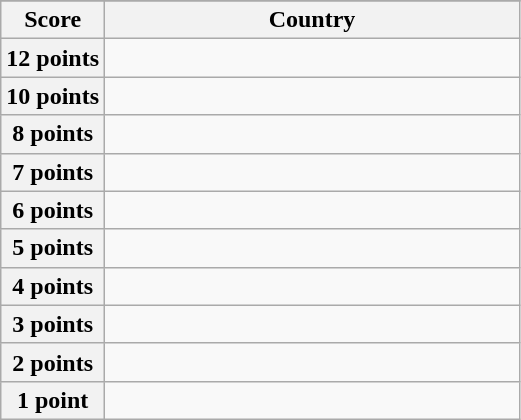<table class="wikitable">
<tr>
</tr>
<tr>
<th scope="col" width="20%">Score</th>
<th scope="col">Country</th>
</tr>
<tr>
<th scope="row">12 points</th>
<td></td>
</tr>
<tr>
<th scope="row">10 points</th>
<td></td>
</tr>
<tr>
<th scope="row">8 points</th>
<td></td>
</tr>
<tr>
<th scope="row">7 points</th>
<td></td>
</tr>
<tr>
<th scope="row">6 points</th>
<td></td>
</tr>
<tr>
<th scope="row">5 points</th>
<td></td>
</tr>
<tr>
<th scope="row">4 points</th>
<td></td>
</tr>
<tr>
<th scope="row">3 points</th>
<td></td>
</tr>
<tr>
<th scope="row">2 points</th>
<td></td>
</tr>
<tr>
<th scope="row">1 point</th>
<td></td>
</tr>
</table>
